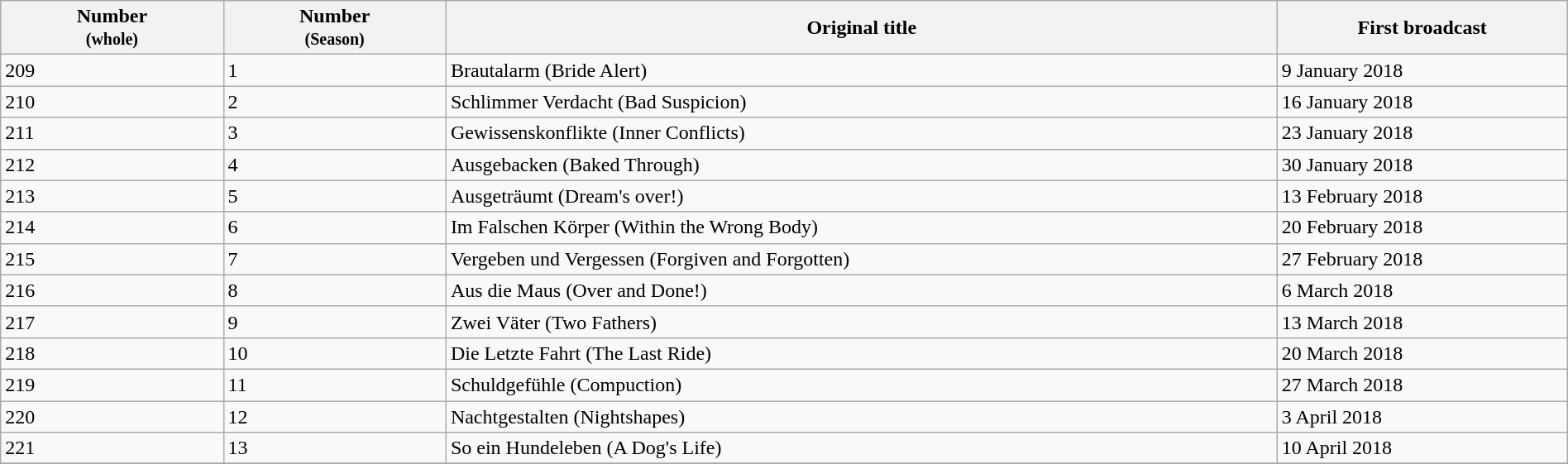<table class="wikitable" width="100%">
<tr>
<th width="75"><strong>Number</strong><br> <small> (whole) </small></th>
<th width="75"><strong>Number</strong><br> <small> (Season) </small></th>
<th width="300">Original title</th>
<th width="100">First broadcast</th>
</tr>
<tr>
<td>209</td>
<td>1</td>
<td>Brautalarm (Bride Alert)</td>
<td>9 January 2018</td>
</tr>
<tr>
<td>210</td>
<td>2</td>
<td>Schlimmer Verdacht (Bad Suspicion)</td>
<td>16 January 2018</td>
</tr>
<tr>
<td>211</td>
<td>3</td>
<td>Gewissenskonflikte (Inner Conflicts)</td>
<td>23 January 2018</td>
</tr>
<tr>
<td>212</td>
<td>4</td>
<td>Ausgebacken (Baked Through)</td>
<td>30 January 2018</td>
</tr>
<tr>
<td>213</td>
<td>5</td>
<td>Ausgeträumt (Dream's over!)</td>
<td>13 February 2018</td>
</tr>
<tr>
<td>214</td>
<td>6</td>
<td>Im Falschen Körper (Within the Wrong Body)</td>
<td>20 February 2018</td>
</tr>
<tr>
<td>215</td>
<td>7</td>
<td>Vergeben und Vergessen (Forgiven and Forgotten)</td>
<td>27 February 2018</td>
</tr>
<tr>
<td>216</td>
<td>8</td>
<td>Aus die Maus (Over and Done!)</td>
<td>6 March 2018</td>
</tr>
<tr>
<td>217</td>
<td>9</td>
<td>Zwei Väter (Two Fathers)</td>
<td>13 March 2018</td>
</tr>
<tr>
<td>218</td>
<td>10</td>
<td>Die Letzte Fahrt (The Last Ride)</td>
<td>20 March 2018</td>
</tr>
<tr>
<td>219</td>
<td>11</td>
<td>Schuldgefühle (Compuction)</td>
<td>27 March 2018</td>
</tr>
<tr>
<td>220</td>
<td>12</td>
<td>Nachtgestalten (Nightshapes)</td>
<td>3 April 2018</td>
</tr>
<tr>
<td>221</td>
<td>13</td>
<td>So ein Hundeleben (A Dog's Life)</td>
<td>10 April 2018</td>
</tr>
<tr>
</tr>
</table>
